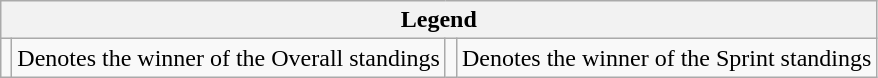<table class="wikitable">
<tr>
<th colspan="4">Legend</th>
</tr>
<tr>
<td></td>
<td>Denotes the winner of the Overall standings</td>
<td></td>
<td>Denotes the winner of the Sprint standings</td>
</tr>
</table>
